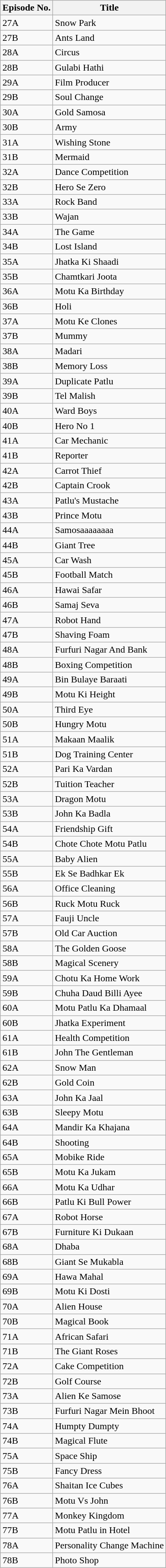<table class="wikitable">
<tr>
<th>Episode No.</th>
<th>Title</th>
</tr>
<tr>
<td>27A</td>
<td>Snow Park</td>
</tr>
<tr>
<td>27B</td>
<td>Ants Land</td>
</tr>
<tr>
<td>28A</td>
<td>Circus</td>
</tr>
<tr>
<td>28B</td>
<td>Gulabi Hathi</td>
</tr>
<tr>
<td>29A</td>
<td>Film Producer</td>
</tr>
<tr>
<td>29B</td>
<td>Soul Change</td>
</tr>
<tr>
<td>30A</td>
<td>Gold Samosa</td>
</tr>
<tr>
<td>30B</td>
<td>Army</td>
</tr>
<tr>
<td>31A</td>
<td>Wishing Stone</td>
</tr>
<tr>
<td>31B</td>
<td>Mermaid</td>
</tr>
<tr>
<td>32A</td>
<td>Dance Competition</td>
</tr>
<tr>
<td>32B</td>
<td>Hero Se Zero</td>
</tr>
<tr>
<td>33A</td>
<td>Rock Band</td>
</tr>
<tr>
<td>33B</td>
<td>Wajan</td>
</tr>
<tr>
<td>34A</td>
<td>The Game</td>
</tr>
<tr>
<td>34B</td>
<td>Lost Island</td>
</tr>
<tr>
<td>35A</td>
<td>Jhatka Ki Shaadi</td>
</tr>
<tr>
<td>35B</td>
<td>Chamtkari Joota</td>
</tr>
<tr>
<td>36A</td>
<td>Motu Ka Birthday</td>
</tr>
<tr>
<td>36B</td>
<td>Holi</td>
</tr>
<tr>
<td>37A</td>
<td>Motu Ke Clones</td>
</tr>
<tr>
<td>37B</td>
<td>Mummy</td>
</tr>
<tr>
<td>38A</td>
<td>Madari</td>
</tr>
<tr>
<td>38B</td>
<td>Memory Loss</td>
</tr>
<tr>
<td>39A</td>
<td>Duplicate Patlu</td>
</tr>
<tr>
<td>39B</td>
<td>Tel Malish</td>
</tr>
<tr>
<td>40A</td>
<td>Ward Boys</td>
</tr>
<tr>
<td>40B</td>
<td>Hero No 1</td>
</tr>
<tr>
<td>41A</td>
<td>Car Mechanic</td>
</tr>
<tr>
<td>41B</td>
<td>Reporter</td>
</tr>
<tr>
<td>42A</td>
<td>Carrot Thief</td>
</tr>
<tr>
<td>42B</td>
<td>Captain Crook</td>
</tr>
<tr>
<td>43A</td>
<td>Patlu's Mustache</td>
</tr>
<tr>
<td>43B</td>
<td>Prince Motu</td>
</tr>
<tr>
<td>44A</td>
<td>Samosaaaaaaaa</td>
</tr>
<tr>
<td>44B</td>
<td>Giant Tree</td>
</tr>
<tr>
<td>45A</td>
<td>Car Wash</td>
</tr>
<tr>
<td>45B</td>
<td>Football Match</td>
</tr>
<tr>
<td>46A</td>
<td>Hawai Safar</td>
</tr>
<tr>
<td>46B</td>
<td>Samaj Seva</td>
</tr>
<tr>
<td>47A</td>
<td>Robot Hand</td>
</tr>
<tr>
<td>47B</td>
<td>Shaving Foam</td>
</tr>
<tr>
<td>48A</td>
<td>Furfuri Nagar And Bank</td>
</tr>
<tr>
<td>48B</td>
<td>Boxing Competition</td>
</tr>
<tr>
<td>49A</td>
<td>Bin Bulaye Baraati</td>
</tr>
<tr>
<td>49B</td>
<td>Motu Ki Height</td>
</tr>
<tr>
<td>50A</td>
<td>Third Eye</td>
</tr>
<tr>
<td>50B</td>
<td>Hungry Motu</td>
</tr>
<tr>
<td>51A</td>
<td>Makaan Maalik</td>
</tr>
<tr>
<td>51B</td>
<td>Dog Training Center</td>
</tr>
<tr>
<td>52A</td>
<td>Pari Ka Vardan</td>
</tr>
<tr>
<td>52B</td>
<td>Tuition Teacher</td>
</tr>
<tr>
<td>53A</td>
<td>Dragon Motu</td>
</tr>
<tr>
<td>53B</td>
<td>John Ka Badla</td>
</tr>
<tr>
<td>54A</td>
<td>Friendship Gift</td>
</tr>
<tr>
<td>54B</td>
<td>Chote Chote Motu Patlu</td>
</tr>
<tr>
<td>55A</td>
<td>Baby Alien</td>
</tr>
<tr>
<td>55B</td>
<td>Ek Se Badhkar Ek</td>
</tr>
<tr>
<td>56A</td>
<td>Office Cleaning</td>
</tr>
<tr>
<td>56B</td>
<td>Ruck Motu Ruck</td>
</tr>
<tr>
<td>57A</td>
<td>Fauji Uncle</td>
</tr>
<tr>
<td>57B</td>
<td>Old Car Auction</td>
</tr>
<tr>
<td>58A</td>
<td>The Golden Goose</td>
</tr>
<tr>
<td>58B</td>
<td>Magical Scenery</td>
</tr>
<tr>
<td>59A</td>
<td>Chotu Ka Home Work</td>
</tr>
<tr>
<td>59B</td>
<td>Chuha Daud Billi Ayee</td>
</tr>
<tr>
<td>60A</td>
<td>Motu Patlu Ka Dhamaal</td>
</tr>
<tr>
<td>60B</td>
<td>Jhatka Experiment</td>
</tr>
<tr>
<td>61A</td>
<td>Health Competition</td>
</tr>
<tr>
<td>61B</td>
<td>John The Gentleman</td>
</tr>
<tr>
<td>62A</td>
<td>Snow Man</td>
</tr>
<tr>
<td>62B</td>
<td>Gold Coin</td>
</tr>
<tr>
<td>63A</td>
<td>John Ka Jaal</td>
</tr>
<tr>
<td>63B</td>
<td>Sleepy Motu</td>
</tr>
<tr>
<td>64A</td>
<td>Mandir Ka Khajana</td>
</tr>
<tr>
<td>64B</td>
<td>Shooting</td>
</tr>
<tr>
<td>65A</td>
<td>Mobike Ride</td>
</tr>
<tr>
<td>65B</td>
<td>Motu Ka Jukam</td>
</tr>
<tr>
<td>66A</td>
<td>Motu Ka Udhar</td>
</tr>
<tr>
<td>66B</td>
<td>Patlu Ki Bull Power</td>
</tr>
<tr>
<td>67A</td>
<td>Robot Horse</td>
</tr>
<tr>
<td>67B</td>
<td>Furniture Ki Dukaan</td>
</tr>
<tr>
<td>68A</td>
<td>Dhaba</td>
</tr>
<tr>
<td>68B</td>
<td>Giant Se Mukabla</td>
</tr>
<tr>
<td>69A</td>
<td>Hawa Mahal</td>
</tr>
<tr>
<td>69B</td>
<td>Motu Ki Dosti</td>
</tr>
<tr>
<td>70A</td>
<td>Alien House</td>
</tr>
<tr>
<td>70B</td>
<td>Magical Book</td>
</tr>
<tr>
<td>71A</td>
<td>African Safari</td>
</tr>
<tr>
<td>71B</td>
<td>The Giant Roses</td>
</tr>
<tr>
<td>72A</td>
<td>Cake Competition</td>
</tr>
<tr>
<td>72B</td>
<td>Golf Course</td>
</tr>
<tr>
<td>73A</td>
<td>Alien Ke Samose</td>
</tr>
<tr>
<td>73B</td>
<td>Furfuri Nagar Mein Bhoot</td>
</tr>
<tr>
<td>74A</td>
<td>Humpty Dumpty</td>
</tr>
<tr>
<td>74B</td>
<td>Magical Flute</td>
</tr>
<tr>
<td>75A</td>
<td>Space Ship</td>
</tr>
<tr>
<td>75B</td>
<td>Fancy Dress</td>
</tr>
<tr>
<td>76A</td>
<td>Shaitan Ice Cubes</td>
</tr>
<tr>
<td>76B</td>
<td>Motu Vs John</td>
</tr>
<tr>
<td>77A</td>
<td>Monkey Kingdom</td>
</tr>
<tr>
<td>77B</td>
<td>Motu Patlu in Hotel</td>
</tr>
<tr>
<td>78A</td>
<td>Personality Change Machine</td>
</tr>
<tr>
<td>78B</td>
<td>Photo Shop</td>
</tr>
</table>
